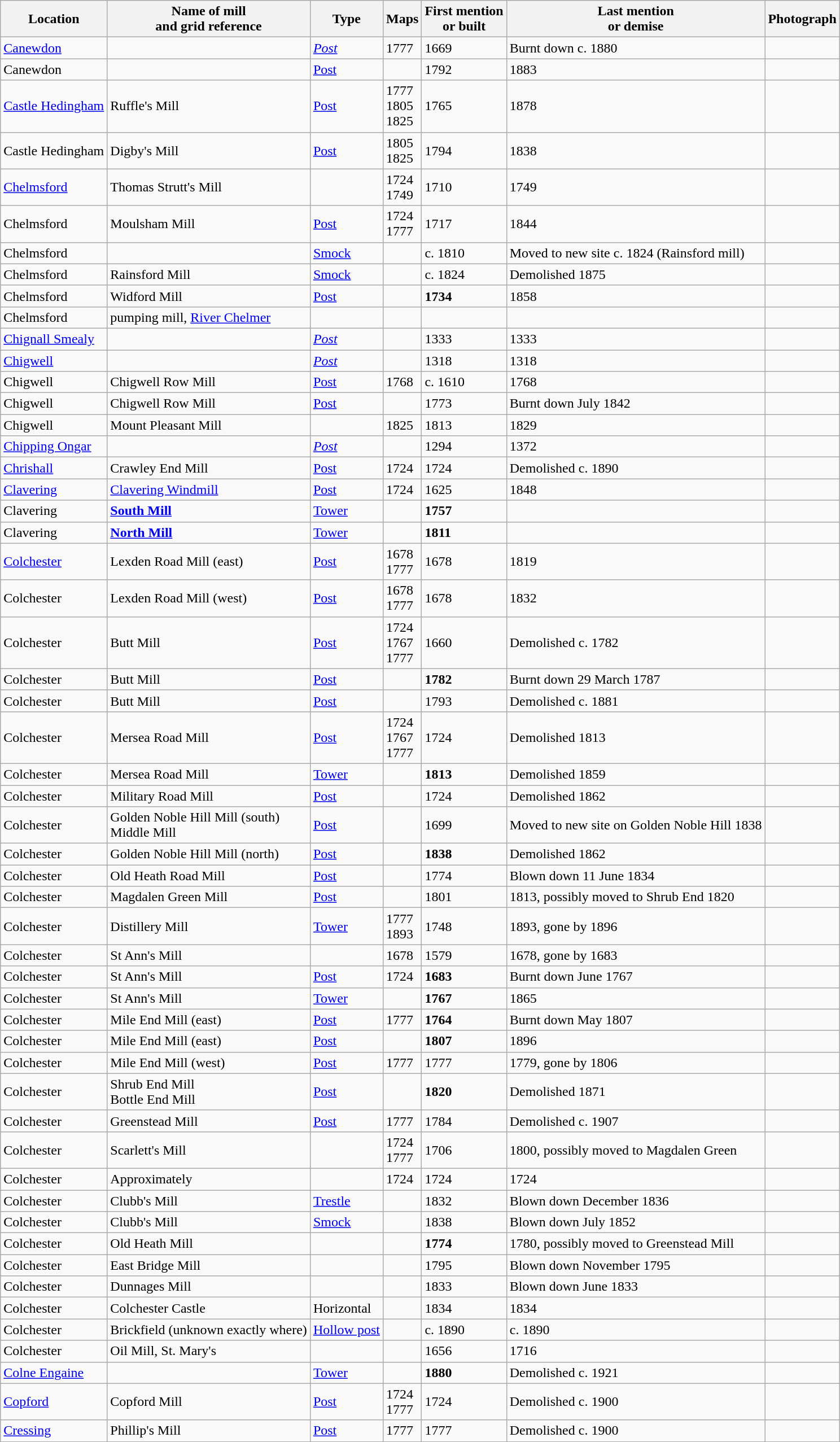<table class="wikitable">
<tr>
<th>Location</th>
<th>Name of mill<br>and grid reference</th>
<th>Type</th>
<th>Maps</th>
<th>First mention<br>or built</th>
<th>Last mention<br> or demise</th>
<th>Photograph</th>
</tr>
<tr>
<td><a href='#'>Canewdon</a></td>
<td></td>
<td><em><a href='#'>Post</a></em></td>
<td>1777</td>
<td>1669</td>
<td>Burnt down c. 1880</td>
<td></td>
</tr>
<tr>
<td>Canewdon</td>
<td></td>
<td><a href='#'>Post</a></td>
<td></td>
<td>1792</td>
<td>1883</td>
<td></td>
</tr>
<tr>
<td><a href='#'>Castle Hedingham</a></td>
<td>Ruffle's Mill<br></td>
<td><a href='#'>Post</a></td>
<td>1777<br>1805<br>1825</td>
<td>1765</td>
<td>1878</td>
<td></td>
</tr>
<tr>
<td>Castle Hedingham</td>
<td>Digby's Mill<br></td>
<td><a href='#'>Post</a></td>
<td>1805<br>1825</td>
<td>1794</td>
<td>1838</td>
<td></td>
</tr>
<tr>
<td><a href='#'>Chelmsford</a></td>
<td>Thomas Strutt's Mill <br></td>
<td></td>
<td>1724<br>1749</td>
<td>1710</td>
<td>1749</td>
<td></td>
</tr>
<tr>
<td>Chelmsford</td>
<td>Moulsham Mill <br></td>
<td><a href='#'>Post</a></td>
<td>1724<br>1777</td>
<td>1717</td>
<td>1844</td>
<td></td>
</tr>
<tr>
<td>Chelmsford</td>
<td></td>
<td><a href='#'>Smock</a></td>
<td></td>
<td>c. 1810</td>
<td>Moved to new site c. 1824 (Rainsford mill)</td>
<td></td>
</tr>
<tr>
<td>Chelmsford</td>
<td>Rainsford Mill <br></td>
<td><a href='#'>Smock</a></td>
<td></td>
<td>c. 1824</td>
<td>Demolished 1875</td>
<td></td>
</tr>
<tr>
<td>Chelmsford</td>
<td>Widford Mill <br></td>
<td><a href='#'>Post</a></td>
<td></td>
<td><strong>1734</strong></td>
<td>1858</td>
<td></td>
</tr>
<tr>
<td>Chelmsford</td>
<td>pumping mill, <a href='#'>River Chelmer</a></td>
<td></td>
<td></td>
<td></td>
<td></td>
<td></td>
</tr>
<tr>
<td><a href='#'>Chignall Smealy</a></td>
<td></td>
<td><em><a href='#'>Post</a></em></td>
<td></td>
<td>1333</td>
<td>1333</td>
<td></td>
</tr>
<tr>
<td><a href='#'>Chigwell</a></td>
<td></td>
<td><em><a href='#'>Post</a></em></td>
<td></td>
<td>1318</td>
<td>1318</td>
<td></td>
</tr>
<tr>
<td>Chigwell</td>
<td>Chigwell Row Mill <br></td>
<td><a href='#'>Post</a></td>
<td>1768</td>
<td>c. 1610</td>
<td>1768</td>
<td></td>
</tr>
<tr>
<td>Chigwell</td>
<td>Chigwell Row Mill <br></td>
<td><a href='#'>Post</a></td>
<td></td>
<td>1773</td>
<td>Burnt down July 1842</td>
<td></td>
</tr>
<tr>
<td>Chigwell</td>
<td>Mount Pleasant Mill <br></td>
<td></td>
<td>1825</td>
<td>1813</td>
<td>1829</td>
<td></td>
</tr>
<tr>
<td><a href='#'>Chipping Ongar</a></td>
<td></td>
<td><em><a href='#'>Post</a></em></td>
<td></td>
<td>1294</td>
<td>1372</td>
<td></td>
</tr>
<tr>
<td><a href='#'>Chrishall</a></td>
<td>Crawley End Mill <br></td>
<td><a href='#'>Post</a></td>
<td>1724</td>
<td>1724</td>
<td>Demolished c. 1890</td>
<td></td>
</tr>
<tr>
<td><a href='#'>Clavering</a></td>
<td><a href='#'>Clavering Windmill</a> <br></td>
<td><a href='#'>Post</a></td>
<td>1724</td>
<td>1625</td>
<td>1848</td>
<td></td>
</tr>
<tr>
<td>Clavering</td>
<td><strong><a href='#'>South Mill</a></strong><br></td>
<td><a href='#'>Tower</a></td>
<td></td>
<td><strong>1757</strong></td>
<td></td>
<td></td>
</tr>
<tr>
<td>Clavering</td>
<td><strong><a href='#'>North Mill</a></strong><br></td>
<td><a href='#'>Tower</a></td>
<td></td>
<td><strong>1811</strong></td>
<td></td>
<td></td>
</tr>
<tr>
<td><a href='#'>Colchester</a></td>
<td>Lexden Road Mill (east) <br></td>
<td><a href='#'>Post</a></td>
<td>1678<br>1777</td>
<td>1678</td>
<td>1819</td>
<td></td>
</tr>
<tr>
<td>Colchester</td>
<td>Lexden Road Mill (west) <br></td>
<td><a href='#'>Post</a></td>
<td>1678<br>1777</td>
<td>1678</td>
<td>1832</td>
<td></td>
</tr>
<tr>
<td>Colchester</td>
<td>Butt Mill <br></td>
<td><a href='#'>Post</a></td>
<td>1724<br>1767<br>1777</td>
<td>1660</td>
<td>Demolished c. 1782</td>
<td></td>
</tr>
<tr>
<td>Colchester</td>
<td>Butt Mill <br></td>
<td><a href='#'>Post</a></td>
<td></td>
<td><strong>1782</strong></td>
<td>Burnt down 29 March 1787</td>
<td></td>
</tr>
<tr>
<td>Colchester</td>
<td>Butt Mill <br></td>
<td><a href='#'>Post</a></td>
<td></td>
<td>1793</td>
<td>Demolished c. 1881</td>
<td></td>
</tr>
<tr>
<td>Colchester</td>
<td>Mersea Road Mill <br></td>
<td><a href='#'>Post</a></td>
<td>1724<br>1767<br>1777</td>
<td>1724</td>
<td>Demolished 1813</td>
<td></td>
</tr>
<tr>
<td>Colchester</td>
<td>Mersea Road Mill <br></td>
<td><a href='#'>Tower</a></td>
<td></td>
<td><strong>1813</strong></td>
<td>Demolished 1859</td>
<td></td>
</tr>
<tr>
<td>Colchester</td>
<td>Military Road Mill <br></td>
<td><a href='#'>Post</a></td>
<td></td>
<td>1724</td>
<td>Demolished 1862</td>
<td></td>
</tr>
<tr>
<td>Colchester</td>
<td>Golden Noble Hill Mill (south) <br>Middle Mill <br></td>
<td><a href='#'>Post</a></td>
<td></td>
<td>1699</td>
<td>Moved to new site on Golden Noble Hill 1838</td>
<td></td>
</tr>
<tr>
<td>Colchester</td>
<td>Golden Noble Hill Mill (north) <br></td>
<td><a href='#'>Post</a></td>
<td></td>
<td><strong>1838</strong></td>
<td>Demolished   1862</td>
<td></td>
</tr>
<tr>
<td>Colchester</td>
<td>Old Heath Road Mill</td>
<td><a href='#'>Post</a></td>
<td></td>
<td>1774</td>
<td>Blown down 11 June 1834</td>
<td></td>
</tr>
<tr>
<td>Colchester</td>
<td>Magdalen Green Mill <br></td>
<td><a href='#'>Post</a></td>
<td></td>
<td>1801</td>
<td>1813, possibly moved to Shrub End 1820</td>
<td></td>
</tr>
<tr>
<td>Colchester</td>
<td>Distillery Mill <br></td>
<td><a href='#'>Tower</a></td>
<td>1777<br>1893</td>
<td>1748</td>
<td>1893, gone by 1896</td>
<td></td>
</tr>
<tr>
<td>Colchester</td>
<td>St Ann's Mill <br></td>
<td></td>
<td>1678</td>
<td>1579</td>
<td>1678, gone by 1683</td>
<td></td>
</tr>
<tr>
<td>Colchester</td>
<td>St Ann's Mill <br></td>
<td><a href='#'>Post</a></td>
<td>1724</td>
<td><strong>1683</strong></td>
<td>Burnt down June 1767</td>
<td></td>
</tr>
<tr>
<td>Colchester</td>
<td>St Ann's Mill <br></td>
<td><a href='#'>Tower</a></td>
<td></td>
<td><strong>1767</strong></td>
<td>1865</td>
<td></td>
</tr>
<tr>
<td>Colchester</td>
<td>Mile End Mill (east) <br></td>
<td><a href='#'>Post</a></td>
<td>1777</td>
<td><strong>1764</strong></td>
<td>Burnt down May 1807</td>
<td></td>
</tr>
<tr>
<td>Colchester</td>
<td>Mile End Mill (east) <br></td>
<td><a href='#'>Post</a></td>
<td></td>
<td><strong>1807</strong></td>
<td>1896</td>
<td></td>
</tr>
<tr>
<td>Colchester</td>
<td>Mile End Mill (west) <br></td>
<td><a href='#'>Post</a></td>
<td>1777</td>
<td>1777</td>
<td>1779, gone by 1806</td>
<td></td>
</tr>
<tr>
<td>Colchester</td>
<td>Shrub End Mill<br>Bottle End Mill <br></td>
<td><a href='#'>Post</a></td>
<td></td>
<td><strong>1820</strong></td>
<td>Demolished 1871</td>
<td></td>
</tr>
<tr>
<td>Colchester</td>
<td>Greenstead Mill <br></td>
<td><a href='#'>Post</a></td>
<td>1777</td>
<td>1784</td>
<td>Demolished c. 1907</td>
<td></td>
</tr>
<tr>
<td>Colchester</td>
<td>Scarlett's Mill <br></td>
<td></td>
<td>1724<br>1777</td>
<td>1706</td>
<td>1800, possibly moved to Magdalen Green</td>
<td></td>
</tr>
<tr>
<td>Colchester</td>
<td>Approximately</td>
<td></td>
<td>1724</td>
<td>1724</td>
<td>1724</td>
<td></td>
</tr>
<tr>
<td>Colchester</td>
<td>Clubb's Mill <br></td>
<td><a href='#'>Trestle</a></td>
<td></td>
<td>1832</td>
<td>Blown down December 1836</td>
<td></td>
</tr>
<tr>
<td>Colchester</td>
<td>Clubb's Mill <br></td>
<td><a href='#'>Smock</a></td>
<td></td>
<td>1838</td>
<td>Blown down July 1852</td>
<td></td>
</tr>
<tr>
<td>Colchester</td>
<td>Old Heath Mill</td>
<td></td>
<td></td>
<td><strong>1774</strong></td>
<td>1780, possibly moved to Greenstead Mill</td>
<td></td>
</tr>
<tr>
<td>Colchester</td>
<td>East Bridge Mill</td>
<td></td>
<td></td>
<td>1795</td>
<td>Blown down November 1795</td>
<td></td>
</tr>
<tr>
<td>Colchester</td>
<td>Dunnages Mill</td>
<td></td>
<td></td>
<td>1833</td>
<td>Blown down June 1833</td>
<td></td>
</tr>
<tr>
<td>Colchester</td>
<td>Colchester Castle</td>
<td>Horizontal</td>
<td></td>
<td>1834</td>
<td>1834</td>
<td></td>
</tr>
<tr>
<td>Colchester</td>
<td>Brickfield (unknown exactly where)</td>
<td><a href='#'>Hollow post</a></td>
<td></td>
<td>c. 1890</td>
<td>c. 1890</td>
<td></td>
</tr>
<tr>
<td>Colchester</td>
<td>Oil Mill, St. Mary's</td>
<td></td>
<td></td>
<td>1656</td>
<td>1716</td>
<td></td>
</tr>
<tr>
<td><a href='#'>Colne Engaine</a></td>
<td></td>
<td><a href='#'>Tower</a></td>
<td></td>
<td><strong>1880</strong></td>
<td>Demolished c. 1921</td>
<td></td>
</tr>
<tr>
<td><a href='#'>Copford</a></td>
<td>Copford Mill <br></td>
<td><a href='#'>Post</a></td>
<td>1724<br>1777</td>
<td>1724</td>
<td>Demolished c. 1900</td>
<td></td>
</tr>
<tr>
<td><a href='#'>Cressing</a></td>
<td>Phillip's Mill <br></td>
<td><a href='#'>Post</a></td>
<td>1777</td>
<td>1777</td>
<td>Demolished c. 1900</td>
<td></td>
</tr>
</table>
